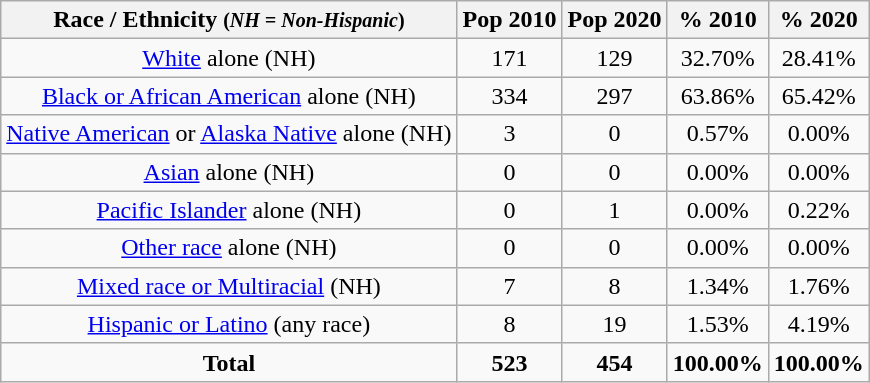<table class="wikitable" style="text-align:center;">
<tr>
<th>Race / Ethnicity <small>(<em>NH = Non-Hispanic</em>)</small></th>
<th>Pop 2010</th>
<th>Pop 2020</th>
<th>% 2010</th>
<th>% 2020</th>
</tr>
<tr>
<td><a href='#'>White</a> alone (NH)</td>
<td>171</td>
<td>129</td>
<td>32.70%</td>
<td>28.41%</td>
</tr>
<tr>
<td><a href='#'>Black or African American</a> alone (NH)</td>
<td>334</td>
<td>297</td>
<td>63.86%</td>
<td>65.42%</td>
</tr>
<tr>
<td><a href='#'>Native American</a> or <a href='#'>Alaska Native</a> alone (NH)</td>
<td>3</td>
<td>0</td>
<td>0.57%</td>
<td>0.00%</td>
</tr>
<tr>
<td><a href='#'>Asian</a> alone (NH)</td>
<td>0</td>
<td>0</td>
<td>0.00%</td>
<td>0.00%</td>
</tr>
<tr>
<td><a href='#'>Pacific Islander</a> alone (NH)</td>
<td>0</td>
<td>1</td>
<td>0.00%</td>
<td>0.22%</td>
</tr>
<tr>
<td><a href='#'>Other race</a> alone (NH)</td>
<td>0</td>
<td>0</td>
<td>0.00%</td>
<td>0.00%</td>
</tr>
<tr>
<td><a href='#'>Mixed race or Multiracial</a> (NH)</td>
<td>7</td>
<td>8</td>
<td>1.34%</td>
<td>1.76%</td>
</tr>
<tr>
<td><a href='#'>Hispanic or Latino</a> (any race)</td>
<td>8</td>
<td>19</td>
<td>1.53%</td>
<td>4.19%</td>
</tr>
<tr>
<td><strong>Total</strong></td>
<td><strong>523</strong></td>
<td><strong>454</strong></td>
<td><strong>100.00%</strong></td>
<td><strong>100.00%</strong></td>
</tr>
</table>
